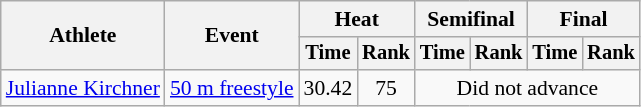<table class=wikitable style="font-size:90%">
<tr>
<th rowspan="2">Athlete</th>
<th rowspan="2">Event</th>
<th colspan="2">Heat</th>
<th colspan="2">Semifinal</th>
<th colspan="2">Final</th>
</tr>
<tr style="font-size:95%">
<th>Time</th>
<th>Rank</th>
<th>Time</th>
<th>Rank</th>
<th>Time</th>
<th>Rank</th>
</tr>
<tr align=center>
<td align=left><a href='#'>Julianne Kirchner</a></td>
<td align=left><a href='#'>50 m freestyle</a></td>
<td>30.42</td>
<td>75</td>
<td colspan=4>Did not advance</td>
</tr>
</table>
